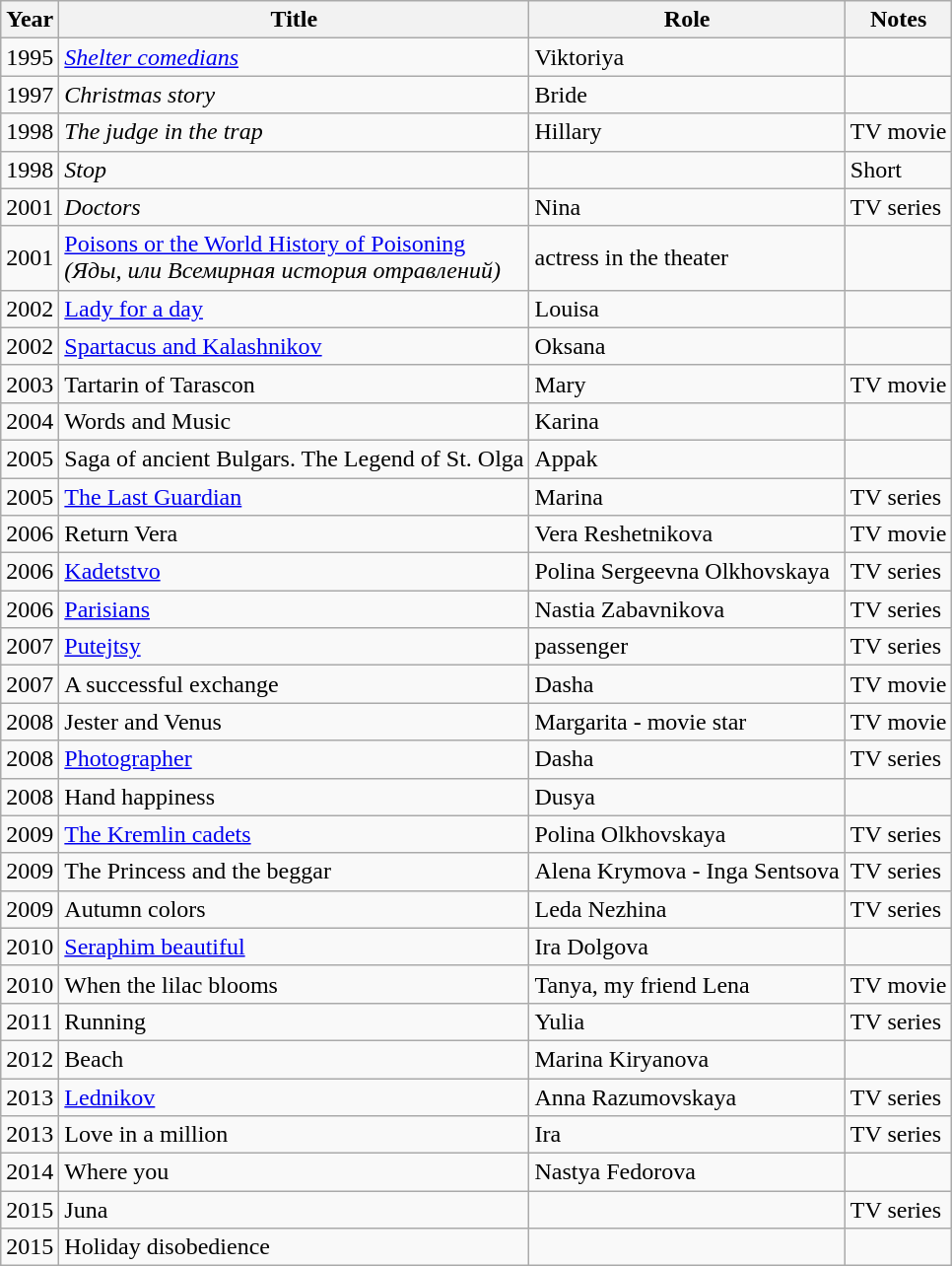<table class="wikitable sortable">
<tr>
<th>Year</th>
<th>Title</th>
<th>Role</th>
<th>Notes</th>
</tr>
<tr>
<td>1995</td>
<td><em><a href='#'>Shelter comedians</a></em></td>
<td>Viktoriya</td>
<td></td>
</tr>
<tr>
<td>1997</td>
<td><em>Christmas story</em></td>
<td>Bride</td>
<td></td>
</tr>
<tr>
<td>1998</td>
<td><em>The judge in the trap</em></td>
<td>Hillary</td>
<td>TV movie</td>
</tr>
<tr>
<td>1998</td>
<td><em>Stop</em></td>
<td></td>
<td>Short</td>
</tr>
<tr>
<td>2001</td>
<td><em>Doctors</em></td>
<td>Nina</td>
<td>TV series</td>
</tr>
<tr>
<td>2001</td>
<td><a href='#'>Poisons or the World History of Poisoning</a><em><br>(Яды, или Всемирная история отравлений)</td>
<td>actress in the theater</td>
<td></td>
</tr>
<tr>
<td>2002</td>
<td></em><a href='#'>Lady for a day</a><em></td>
<td>Louisa</td>
<td></td>
</tr>
<tr>
<td>2002</td>
<td></em><a href='#'>Spartacus and Kalashnikov</a><em></td>
<td>Oksana</td>
<td></td>
</tr>
<tr>
<td>2003</td>
<td></em>Tartarin of Tarascon<em></td>
<td>Mary</td>
<td>TV movie</td>
</tr>
<tr>
<td>2004</td>
<td></em>Words and Music<em></td>
<td>Karina</td>
<td></td>
</tr>
<tr>
<td>2005</td>
<td></em>Saga of ancient Bulgars. The Legend of St. Olga<em></td>
<td>Appak</td>
<td></td>
</tr>
<tr>
<td>2005</td>
<td></em><a href='#'>The Last Guardian</a><em></td>
<td>Marina</td>
<td>TV series</td>
</tr>
<tr>
<td>2006</td>
<td></em>Return Vera<em></td>
<td>Vera Reshetnikova</td>
<td>TV movie</td>
</tr>
<tr>
<td>2006</td>
<td></em><a href='#'>Kadetstvo</a><em></td>
<td>Polina Sergeevna Olkhovskaya</td>
<td>TV series</td>
</tr>
<tr>
<td>2006</td>
<td></em><a href='#'>Parisians</a><em></td>
<td>Nastia Zabavnikova</td>
<td>TV series</td>
</tr>
<tr>
<td>2007</td>
<td></em><a href='#'>Putejtsy</a><em></td>
<td>passenger</td>
<td>TV series</td>
</tr>
<tr>
<td>2007</td>
<td></em>A successful exchange<em></td>
<td>Dasha</td>
<td>TV movie</td>
</tr>
<tr>
<td>2008</td>
<td></em>Jester and Venus<em></td>
<td>Margarita - movie star</td>
<td>TV movie</td>
</tr>
<tr>
<td>2008</td>
<td></em><a href='#'>Photographer</a><em></td>
<td>Dasha</td>
<td>TV series</td>
</tr>
<tr>
<td>2008</td>
<td></em>Hand happiness<em></td>
<td>Dusya</td>
<td></td>
</tr>
<tr>
<td>2009</td>
<td></em><a href='#'>The Kremlin cadets</a><em></td>
<td>Polina Olkhovskaya</td>
<td>TV series</td>
</tr>
<tr>
<td>2009</td>
<td></em>The Princess and the beggar<em></td>
<td>Alena Krymova - Inga Sentsova</td>
<td>TV series</td>
</tr>
<tr>
<td>2009</td>
<td></em>Autumn colors<em></td>
<td>Leda Nezhina</td>
<td>TV series</td>
</tr>
<tr>
<td>2010</td>
<td></em><a href='#'>Seraphim beautiful</a><em></td>
<td>Ira Dolgova</td>
<td></td>
</tr>
<tr>
<td>2010</td>
<td></em>When the lilac blooms<em></td>
<td>Tanya, my friend Lena</td>
<td>TV movie</td>
</tr>
<tr>
<td>2011</td>
<td></em>Running<em></td>
<td>Yulia</td>
<td>TV series</td>
</tr>
<tr>
<td>2012</td>
<td></em>Beach<em></td>
<td>Marina Kiryanova</td>
<td></td>
</tr>
<tr>
<td>2013</td>
<td></em><a href='#'>Lednikov</a><em></td>
<td>Anna Razumovskaya</td>
<td>TV series</td>
</tr>
<tr>
<td>2013</td>
<td></em>Love in a million<em></td>
<td>Ira</td>
<td>TV series</td>
</tr>
<tr>
<td>2014</td>
<td></em>Where you<em></td>
<td>Nastya Fedorova</td>
<td></td>
</tr>
<tr>
<td>2015</td>
<td></em>Juna<em></td>
<td></td>
<td>TV series</td>
</tr>
<tr>
<td>2015</td>
<td></em>Holiday disobedience<em></td>
<td></td>
<td></td>
</tr>
</table>
